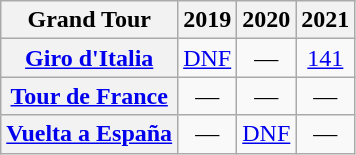<table class="wikitable plainrowheaders">
<tr>
<th>Grand Tour</th>
<th scope="col">2019</th>
<th scope="col">2020</th>
<th scope="col">2021</th>
</tr>
<tr style="text-align:center;">
<th scope="row"> <a href='#'>Giro d'Italia</a></th>
<td><a href='#'>DNF</a></td>
<td>—</td>
<td><a href='#'>141</a></td>
</tr>
<tr style="text-align:center;">
<th scope="row"> <a href='#'>Tour de France</a></th>
<td>—</td>
<td>—</td>
<td>—</td>
</tr>
<tr style="text-align:center;">
<th scope="row"> <a href='#'>Vuelta a España</a></th>
<td>—</td>
<td><a href='#'>DNF</a></td>
<td>—</td>
</tr>
</table>
